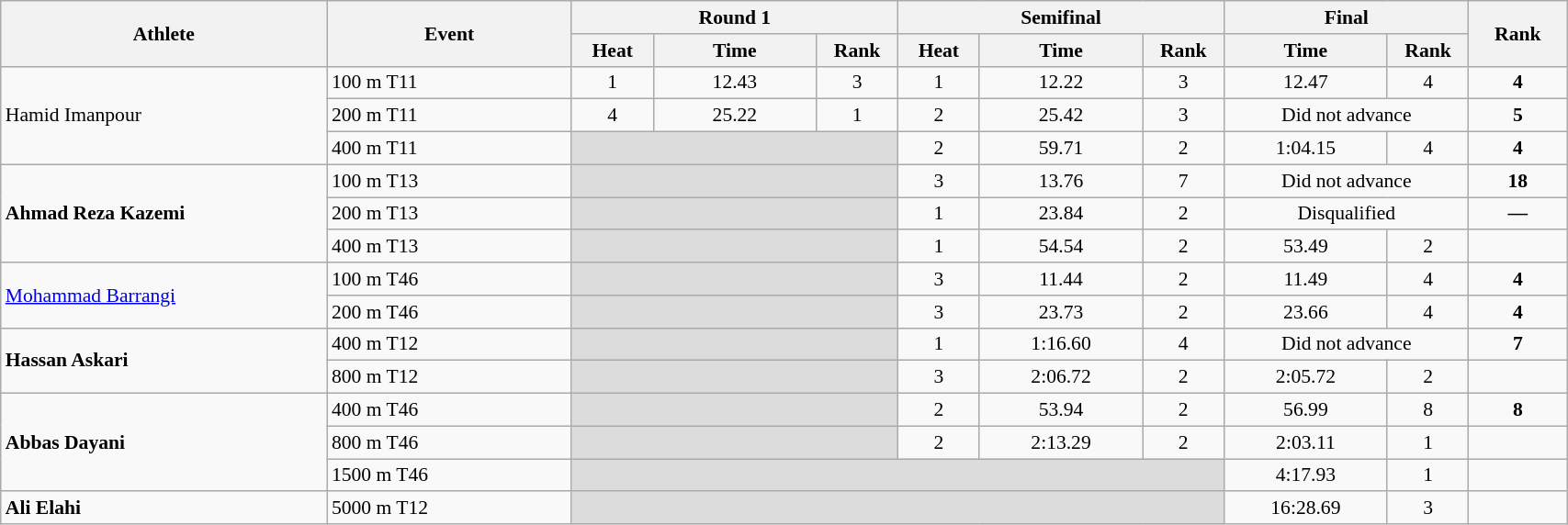<table class="wikitable" width="90%" style="text-align:center; font-size:90%">
<tr>
<th rowspan="2" width="20%">Athlete</th>
<th rowspan="2" width="15%">Event</th>
<th colspan="3" width="20%">Round 1</th>
<th colspan="3" width="20%">Semifinal</th>
<th colspan="2" width="15%">Final</th>
<th rowspan="2" width="6%">Rank</th>
</tr>
<tr>
<th width="5%">Heat</th>
<th width="10%">Time</th>
<th>Rank</th>
<th width="5%">Heat</th>
<th width="10%">Time</th>
<th>Rank</th>
<th width="10%">Time</th>
<th>Rank</th>
</tr>
<tr>
<td rowspan=3 align="left">Hamid Imanpour</td>
<td align="left">100 m T11</td>
<td>1</td>
<td>12.43</td>
<td>3 <strong></strong></td>
<td>1</td>
<td>12.22</td>
<td>3 <strong></strong></td>
<td>12.47</td>
<td>4</td>
<td align=center><strong>4</strong></td>
</tr>
<tr>
<td align="left">200 m T11</td>
<td>4</td>
<td>25.22</td>
<td>1 <strong></strong></td>
<td>2</td>
<td>25.42</td>
<td>3</td>
<td colspan=2 align=center>Did not advance</td>
<td align=center><strong>5</strong></td>
</tr>
<tr>
<td align="left">400 m T11</td>
<td colspan=3 bgcolor=#DCDCDC></td>
<td>2</td>
<td>59.71</td>
<td>2 <strong></strong></td>
<td>1:04.15</td>
<td>4</td>
<td align=center><strong>4</strong></td>
</tr>
<tr>
<td rowspan=3 align="left"><strong>Ahmad Reza Kazemi</strong></td>
<td align="left">100 m T13</td>
<td colspan=3 bgcolor=#DCDCDC></td>
<td>3</td>
<td>13.76</td>
<td>7</td>
<td colspan=2>Did not advance</td>
<td align=center><strong>18</strong></td>
</tr>
<tr>
<td align="left">200 m T13</td>
<td colspan=3 bgcolor=#DCDCDC></td>
<td>1</td>
<td>23.84</td>
<td>2 <strong></strong></td>
<td colspan=2>Disqualified</td>
<td align=center><strong>—</strong></td>
</tr>
<tr>
<td align="left">400 m T13</td>
<td colspan=3 bgcolor=#DCDCDC></td>
<td>1</td>
<td>54.54</td>
<td>2 <strong></strong></td>
<td>53.49</td>
<td>2</td>
<td align=center></td>
</tr>
<tr>
<td rowspan=2 align="left"><a href='#'>Mohammad Barrangi</a></td>
<td align="left">100 m T46</td>
<td colspan=3 bgcolor=#DCDCDC></td>
<td>3</td>
<td>11.44</td>
<td>2 <strong></strong></td>
<td>11.49</td>
<td>4</td>
<td align=center><strong>4</strong></td>
</tr>
<tr>
<td align="left">200 m T46</td>
<td colspan=3 bgcolor=#DCDCDC></td>
<td>3</td>
<td>23.73</td>
<td>2 <strong></strong></td>
<td>23.66</td>
<td>4</td>
<td align=center><strong>4</strong></td>
</tr>
<tr>
<td rowspan=2 align="left"><strong>Hassan Askari</strong></td>
<td align="left">400 m T12</td>
<td colspan=3 bgcolor=#DCDCDC></td>
<td>1</td>
<td>1:16.60</td>
<td>4</td>
<td colspan=2>Did not advance</td>
<td align=center><strong>7</strong></td>
</tr>
<tr>
<td align="left">800 m T12</td>
<td colspan=3 bgcolor=#DCDCDC></td>
<td>3</td>
<td>2:06.72</td>
<td>2 <strong></strong></td>
<td>2:05.72</td>
<td>2</td>
<td align=center></td>
</tr>
<tr>
<td rowspan=3 align="left"><strong>Abbas Dayani</strong></td>
<td align="left">400 m T46</td>
<td colspan=3 bgcolor=#DCDCDC></td>
<td>2</td>
<td>53.94</td>
<td>2 <strong></strong></td>
<td>56.99</td>
<td>8</td>
<td align=center><strong>8</strong></td>
</tr>
<tr>
<td align="left">800 m T46</td>
<td colspan=3 bgcolor=#DCDCDC></td>
<td>2</td>
<td>2:13.29</td>
<td>2 <strong></strong></td>
<td>2:03.11</td>
<td>1</td>
<td align=center></td>
</tr>
<tr>
<td align="left">1500 m T46</td>
<td colspan=6 bgcolor=#DCDCDC></td>
<td>4:17.93</td>
<td>1</td>
<td align=center></td>
</tr>
<tr>
<td align="left"><strong>Ali Elahi</strong></td>
<td align="left">5000 m T12</td>
<td colspan=6 bgcolor=#DCDCDC></td>
<td>16:28.69</td>
<td>3</td>
<td align=center></td>
</tr>
</table>
